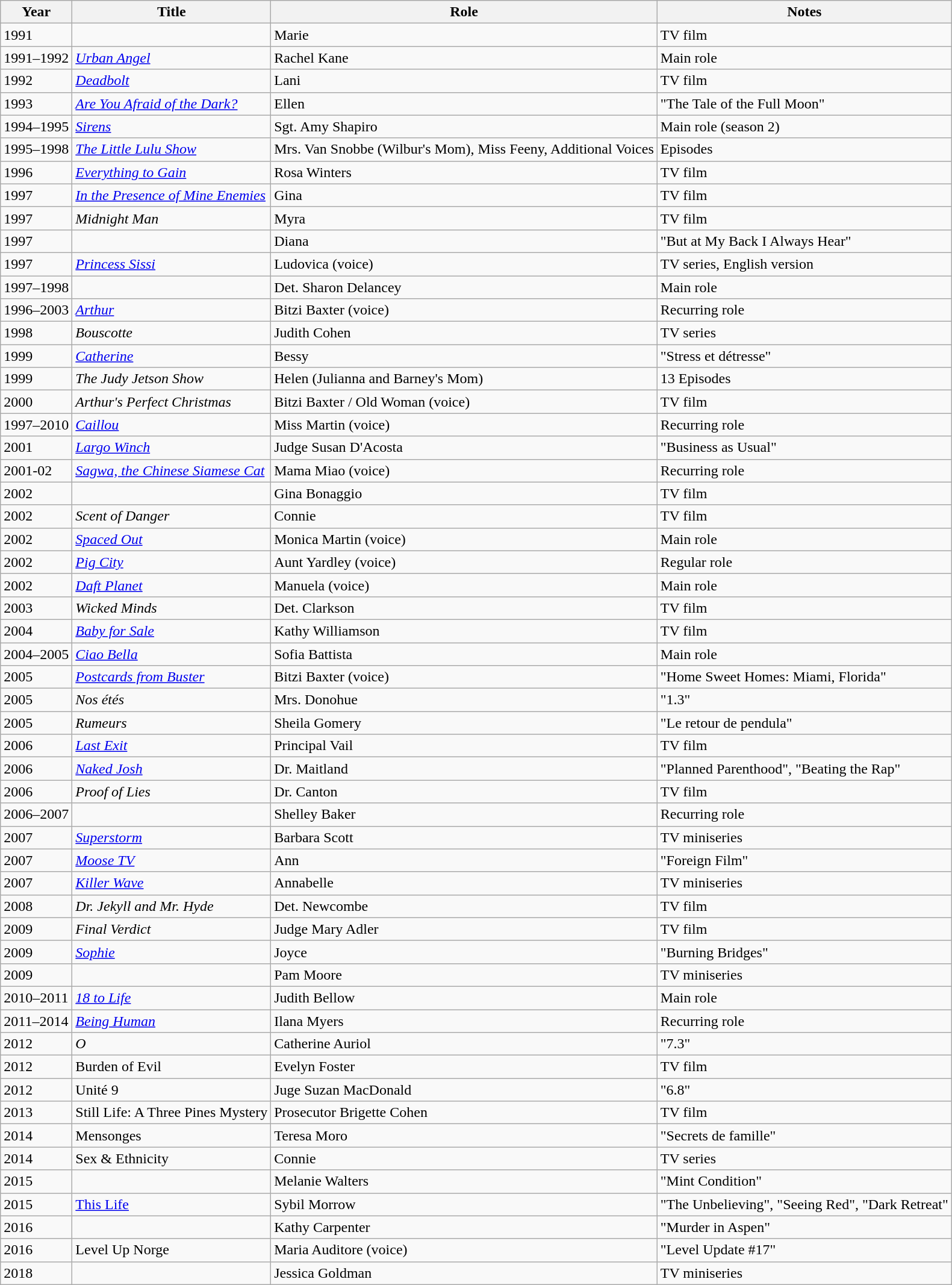<table class="wikitable sortable">
<tr>
<th>Year</th>
<th>Title</th>
<th>Role</th>
<th class = "unsortable">Notes</th>
</tr>
<tr>
<td>1991</td>
<td><em></em></td>
<td>Marie</td>
<td>TV film</td>
</tr>
<tr>
<td>1991–1992</td>
<td><em><a href='#'>Urban Angel</a></em></td>
<td>Rachel Kane</td>
<td>Main role</td>
</tr>
<tr>
<td>1992</td>
<td><em><a href='#'>Deadbolt</a></em></td>
<td>Lani</td>
<td>TV film</td>
</tr>
<tr>
<td>1993</td>
<td><em><a href='#'>Are You Afraid of the Dark?</a></em></td>
<td>Ellen</td>
<td>"The Tale of the Full Moon"</td>
</tr>
<tr>
<td>1994–1995</td>
<td><em><a href='#'>Sirens</a></em></td>
<td>Sgt. Amy Shapiro</td>
<td>Main role (season 2)</td>
</tr>
<tr>
<td>1995–1998</td>
<td data-sort-value="Little Lulu Show, The"><em><a href='#'>The Little Lulu Show</a></em></td>
<td>Mrs. Van Snobbe (Wilbur's Mom), Miss Feeny, Additional Voices</td>
<td>Episodes</td>
</tr>
<tr>
<td>1996</td>
<td><em><a href='#'>Everything to Gain</a></em></td>
<td>Rosa Winters</td>
<td>TV film</td>
</tr>
<tr>
<td>1997</td>
<td><em><a href='#'>In the Presence of Mine Enemies</a></em></td>
<td>Gina</td>
<td>TV film</td>
</tr>
<tr>
<td>1997</td>
<td><em>Midnight Man</em></td>
<td>Myra</td>
<td>TV film</td>
</tr>
<tr>
<td>1997</td>
<td><em></em></td>
<td>Diana</td>
<td>"But at My Back I Always Hear"</td>
</tr>
<tr>
<td>1997</td>
<td><em><a href='#'>Princess Sissi</a></em></td>
<td>Ludovica (voice)</td>
<td>TV series, English version</td>
</tr>
<tr>
<td>1997–1998</td>
<td><em></em></td>
<td>Det. Sharon Delancey</td>
<td>Main role</td>
</tr>
<tr>
<td>1996–2003</td>
<td><em><a href='#'>Arthur</a></em></td>
<td>Bitzi Baxter (voice)</td>
<td>Recurring role</td>
</tr>
<tr>
<td>1998</td>
<td><em>Bouscotte</em></td>
<td>Judith Cohen</td>
<td>TV series</td>
</tr>
<tr>
<td>1999</td>
<td><em><a href='#'>Catherine</a></em></td>
<td>Bessy</td>
<td>"Stress et détresse"</td>
</tr>
<tr>
<td>1999</td>
<td data-sort-value="Judy Jetson Show, The"><em>The Judy Jetson Show</em></td>
<td>Helen (Julianna and Barney's Mom)</td>
<td>13 Episodes</td>
</tr>
<tr>
<td>2000</td>
<td><em>Arthur's Perfect Christmas</em></td>
<td>Bitzi Baxter / Old Woman (voice)</td>
<td>TV film</td>
</tr>
<tr>
<td>1997–2010</td>
<td><em><a href='#'>Caillou</a></em></td>
<td>Miss Martin (voice)</td>
<td>Recurring role</td>
</tr>
<tr>
<td>2001</td>
<td><em><a href='#'>Largo Winch</a></em></td>
<td>Judge Susan D'Acosta</td>
<td>"Business as Usual"</td>
</tr>
<tr>
<td>2001-02</td>
<td><em><a href='#'>Sagwa, the Chinese Siamese Cat</a></em></td>
<td>Mama Miao (voice)</td>
<td>Recurring role</td>
</tr>
<tr>
<td>2002</td>
<td><em></em></td>
<td>Gina Bonaggio</td>
<td>TV film</td>
</tr>
<tr>
<td>2002</td>
<td><em>Scent of Danger</em></td>
<td>Connie</td>
<td>TV film</td>
</tr>
<tr>
<td>2002</td>
<td><em><a href='#'>Spaced Out</a></em></td>
<td>Monica Martin (voice)</td>
<td>Main role</td>
</tr>
<tr>
<td>2002</td>
<td><em><a href='#'>Pig City</a></em></td>
<td>Aunt Yardley (voice)</td>
<td>Regular role</td>
</tr>
<tr>
<td>2002</td>
<td><em><a href='#'>Daft Planet</a></em></td>
<td>Manuela (voice)</td>
<td>Main role</td>
</tr>
<tr>
<td>2003</td>
<td><em>Wicked Minds</em></td>
<td>Det. Clarkson</td>
<td>TV film</td>
</tr>
<tr>
<td>2004</td>
<td><em><a href='#'>Baby for Sale</a></em></td>
<td>Kathy Williamson</td>
<td>TV film</td>
</tr>
<tr>
<td>2004–2005</td>
<td><em><a href='#'>Ciao Bella</a></em></td>
<td>Sofia Battista</td>
<td>Main role</td>
</tr>
<tr>
<td>2005</td>
<td><em><a href='#'>Postcards from Buster</a></em></td>
<td>Bitzi Baxter (voice)</td>
<td>"Home Sweet Homes: Miami, Florida"</td>
</tr>
<tr>
<td>2005</td>
<td><em>Nos étés</em></td>
<td>Mrs. Donohue</td>
<td>"1.3"</td>
</tr>
<tr>
<td>2005</td>
<td><em>Rumeurs</em></td>
<td>Sheila Gomery</td>
<td>"Le retour de pendula"</td>
</tr>
<tr>
<td>2006</td>
<td><em><a href='#'>Last Exit</a></em></td>
<td>Principal Vail</td>
<td>TV film</td>
</tr>
<tr>
<td>2006</td>
<td><em><a href='#'>Naked Josh</a></em></td>
<td>Dr. Maitland</td>
<td>"Planned Parenthood", "Beating the Rap"</td>
</tr>
<tr>
<td>2006</td>
<td><em>Proof of Lies</em></td>
<td>Dr. Canton</td>
<td>TV film</td>
</tr>
<tr>
<td>2006–2007</td>
<td><em></em></td>
<td>Shelley Baker</td>
<td>Recurring role</td>
</tr>
<tr>
<td>2007</td>
<td><em><a href='#'>Superstorm</a></em></td>
<td>Barbara Scott</td>
<td>TV miniseries</td>
</tr>
<tr>
<td>2007</td>
<td><em><a href='#'>Moose TV</a></em></td>
<td>Ann</td>
<td>"Foreign Film"</td>
</tr>
<tr>
<td>2007</td>
<td><em><a href='#'>Killer Wave</a></em></td>
<td>Annabelle</td>
<td>TV miniseries</td>
</tr>
<tr>
<td>2008</td>
<td><em>Dr. Jekyll and Mr. Hyde</em></td>
<td>Det. Newcombe</td>
<td>TV film</td>
</tr>
<tr>
<td>2009</td>
<td><em>Final Verdict</em></td>
<td>Judge Mary Adler</td>
<td>TV film</td>
</tr>
<tr>
<td>2009</td>
<td><em><a href='#'>Sophie</a></em></td>
<td>Joyce</td>
<td>"Burning Bridges"</td>
</tr>
<tr>
<td>2009</td>
<td><em></em></td>
<td>Pam Moore</td>
<td>TV miniseries</td>
</tr>
<tr>
<td>2010–2011</td>
<td><em><a href='#'>18 to Life</a></em></td>
<td>Judith Bellow</td>
<td>Main role</td>
</tr>
<tr>
<td>2011–2014</td>
<td><em><a href='#'>Being Human</a></em></td>
<td>Ilana Myers</td>
<td>Recurring role</td>
</tr>
<tr>
<td>2012</td>
<td><em>O<strong></td>
<td>Catherine Auriol</td>
<td>"7.3"</td>
</tr>
<tr>
<td>2012</td>
<td></em>Burden of Evil<em></td>
<td>Evelyn Foster</td>
<td>TV film</td>
</tr>
<tr>
<td>2012</td>
<td></em>Unité 9<em></td>
<td>Juge Suzan MacDonald</td>
<td>"6.8"</td>
</tr>
<tr>
<td>2013</td>
<td></em>Still Life: A Three Pines Mystery<em></td>
<td>Prosecutor Brigette Cohen</td>
<td>TV film</td>
</tr>
<tr>
<td>2014</td>
<td></em>Mensonges<em></td>
<td>Teresa Moro</td>
<td>"Secrets de famille"</td>
</tr>
<tr>
<td>2014</td>
<td></em>Sex & Ethnicity<em></td>
<td>Connie</td>
<td>TV series</td>
</tr>
<tr>
<td>2015</td>
<td></em><em></td>
<td>Melanie Walters</td>
<td>"Mint Condition"</td>
</tr>
<tr>
<td>2015</td>
<td></em><a href='#'>This Life</a><em></td>
<td>Sybil Morrow</td>
<td>"The Unbelieving", "Seeing Red", "Dark Retreat"</td>
</tr>
<tr>
<td>2016</td>
<td></em><em></td>
<td>Kathy Carpenter</td>
<td>"Murder in Aspen"</td>
</tr>
<tr>
<td>2016</td>
<td></em>Level Up Norge<em></td>
<td>Maria Auditore (voice)</td>
<td>"Level Update #17"</td>
</tr>
<tr>
<td>2018</td>
<td></em><em></td>
<td>Jessica Goldman</td>
<td>TV miniseries</td>
</tr>
</table>
